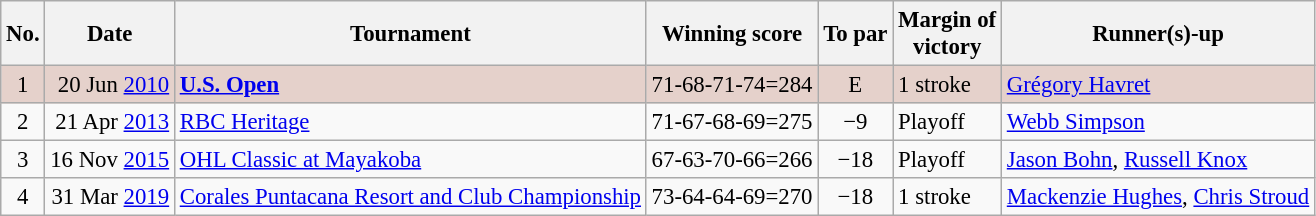<table class="wikitable" style="font-size:95%;">
<tr>
<th>No.</th>
<th>Date</th>
<th>Tournament</th>
<th>Winning score</th>
<th>To par</th>
<th>Margin of<br>victory</th>
<th>Runner(s)-up</th>
</tr>
<tr style="background:#e5d1cb;">
<td align=center>1</td>
<td align=right>20 Jun <a href='#'>2010</a></td>
<td><strong><a href='#'>U.S. Open</a></strong></td>
<td align=right>71-68-71-74=284</td>
<td align=center>E</td>
<td>1 stroke</td>
<td> <a href='#'>Grégory Havret</a></td>
</tr>
<tr>
<td align=center>2</td>
<td align=right>21 Apr <a href='#'>2013</a></td>
<td><a href='#'>RBC Heritage</a></td>
<td align=right>71-67-68-69=275</td>
<td align=center>−9</td>
<td>Playoff</td>
<td> <a href='#'>Webb Simpson</a></td>
</tr>
<tr>
<td align=center>3</td>
<td align=right>16 Nov <a href='#'>2015</a></td>
<td><a href='#'>OHL Classic at Mayakoba</a></td>
<td>67-63-70-66=266</td>
<td align=center>−18</td>
<td>Playoff</td>
<td> <a href='#'>Jason Bohn</a>,  <a href='#'>Russell Knox</a></td>
</tr>
<tr>
<td align=center>4</td>
<td align=right>31 Mar <a href='#'>2019</a></td>
<td><a href='#'>Corales Puntacana Resort and Club Championship</a></td>
<td>73-64-64-69=270</td>
<td align=center>−18</td>
<td>1 stroke</td>
<td> <a href='#'>Mackenzie Hughes</a>,  <a href='#'>Chris Stroud</a></td>
</tr>
</table>
